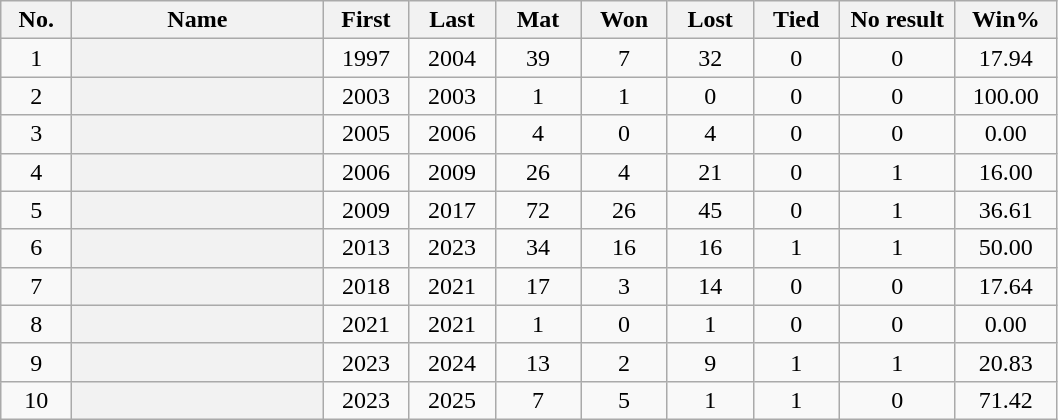<table class="wikitable sortable plainrowheaders">
<tr>
<th width="40" scope="col">No.</th>
<th width="160" scope="col">Name</th>
<th width="50" scope="col">First</th>
<th width="50" scope="col">Last</th>
<th width="50" scope="col">Mat</th>
<th width="50" scope="col">Won</th>
<th width="50" scope="col">Lost</th>
<th width="50" scope="col">Tied</th>
<th width="70" scope="col">No result</th>
<th width="60" scope="col">Win%</th>
</tr>
<tr align=center>
<td>1</td>
<th align=left scope="row"></th>
<td>1997</td>
<td>2004</td>
<td>39</td>
<td>7</td>
<td>32</td>
<td>0</td>
<td>0</td>
<td>17.94</td>
</tr>
<tr align=center>
<td>2</td>
<th align=left scope="row"></th>
<td>2003</td>
<td>2003</td>
<td>1</td>
<td>1</td>
<td>0</td>
<td>0</td>
<td>0</td>
<td>100.00</td>
</tr>
<tr align=center>
<td>3</td>
<th align=left scope="row"></th>
<td>2005</td>
<td>2006</td>
<td>4</td>
<td>0</td>
<td>4</td>
<td>0</td>
<td>0</td>
<td>0.00</td>
</tr>
<tr align=center>
<td>4</td>
<th align=left scope="row"></th>
<td>2006</td>
<td>2009</td>
<td>26</td>
<td>4</td>
<td>21</td>
<td>0</td>
<td>1</td>
<td>16.00</td>
</tr>
<tr align=center>
<td>5</td>
<th align=left scope="row"></th>
<td>2009</td>
<td>2017</td>
<td>72</td>
<td>26</td>
<td>45</td>
<td>0</td>
<td>1</td>
<td>36.61</td>
</tr>
<tr align=center>
<td>6</td>
<th align=left scope="row"></th>
<td>2013</td>
<td>2023</td>
<td>34</td>
<td>16</td>
<td>16</td>
<td>1</td>
<td>1</td>
<td>50.00</td>
</tr>
<tr align=center>
<td>7</td>
<th align=left scope="row"></th>
<td>2018</td>
<td>2021</td>
<td>17</td>
<td>3</td>
<td>14</td>
<td>0</td>
<td>0</td>
<td>17.64</td>
</tr>
<tr align=center>
<td>8</td>
<th align=left scope="row"></th>
<td>2021</td>
<td>2021</td>
<td>1</td>
<td>0</td>
<td>1</td>
<td>0</td>
<td>0</td>
<td>0.00</td>
</tr>
<tr align=center>
<td>9</td>
<th align=left scope="row"></th>
<td>2023</td>
<td>2024</td>
<td>13</td>
<td>2</td>
<td>9</td>
<td>1</td>
<td>1</td>
<td>20.83</td>
</tr>
<tr align=center>
<td>10</td>
<th align=left scope="row"></th>
<td>2023</td>
<td>2025</td>
<td>7</td>
<td>5</td>
<td>1</td>
<td>1</td>
<td>0</td>
<td>71.42</td>
</tr>
</table>
